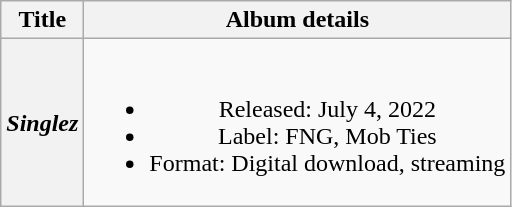<table class="wikitable plainrowheaders" style="text-align:center;">
<tr>
<th>Title</th>
<th>Album details</th>
</tr>
<tr>
<th scope="row"><em>Singlez</em></th>
<td><br><ul><li>Released: July 4, 2022</li><li>Label: FNG, Mob Ties</li><li>Format: Digital download, streaming</li></ul></td>
</tr>
</table>
